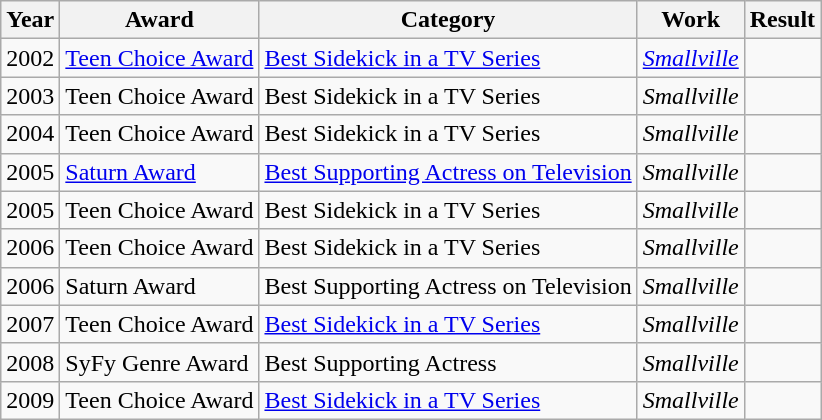<table class="wikitable sortable plainrowheaders">
<tr>
<th>Year</th>
<th>Award</th>
<th>Category</th>
<th>Work</th>
<th>Result</th>
</tr>
<tr>
<td align="center">2002</td>
<td><a href='#'>Teen Choice Award</a></td>
<td><a href='#'>Best Sidekick in a TV Series</a></td>
<td><em><a href='#'>Smallville</a></em></td>
<td></td>
</tr>
<tr>
<td align="center">2003</td>
<td>Teen Choice Award</td>
<td>Best Sidekick in a TV Series</td>
<td><em>Smallville</em></td>
<td></td>
</tr>
<tr>
<td align="center">2004</td>
<td>Teen Choice Award</td>
<td>Best Sidekick in a TV Series</td>
<td><em>Smallville</em></td>
<td></td>
</tr>
<tr>
<td align="center">2005</td>
<td><a href='#'>Saturn Award</a></td>
<td><a href='#'>Best Supporting Actress on Television</a></td>
<td><em>Smallville</em></td>
<td></td>
</tr>
<tr>
<td align="center">2005</td>
<td>Teen Choice Award</td>
<td>Best Sidekick in a TV Series</td>
<td><em>Smallville</em></td>
<td></td>
</tr>
<tr>
<td align="center">2006</td>
<td>Teen Choice Award</td>
<td>Best Sidekick in a TV Series</td>
<td><em>Smallville</em></td>
<td></td>
</tr>
<tr>
<td align="center">2006</td>
<td>Saturn Award</td>
<td>Best Supporting Actress on Television</td>
<td><em>Smallville</em></td>
<td></td>
</tr>
<tr>
<td align="center">2007</td>
<td>Teen Choice Award</td>
<td><a href='#'>Best Sidekick in a TV Series</a></td>
<td><em>Smallville</em></td>
<td></td>
</tr>
<tr>
<td align="center">2008</td>
<td>SyFy Genre Award</td>
<td>Best Supporting Actress</td>
<td><em>Smallville</em></td>
<td></td>
</tr>
<tr>
<td align="center">2009</td>
<td>Teen Choice Award</td>
<td><a href='#'>Best Sidekick in a TV Series</a></td>
<td><em>Smallville</em></td>
<td></td>
</tr>
</table>
